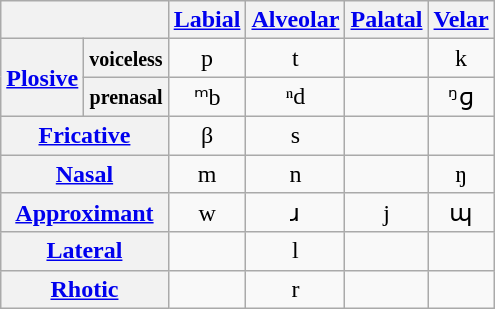<table class="wikitable" style="text-align:center">
<tr>
<th colspan="2"></th>
<th><a href='#'>Labial</a></th>
<th><a href='#'>Alveolar</a></th>
<th><a href='#'>Palatal</a></th>
<th><a href='#'>Velar</a></th>
</tr>
<tr>
<th rowspan="2"><a href='#'>Plosive</a></th>
<th><small>voiceless</small></th>
<td>p</td>
<td>t</td>
<td></td>
<td>k</td>
</tr>
<tr>
<th><small>prenasal</small></th>
<td>ᵐb</td>
<td>ⁿd</td>
<td></td>
<td>ᵑɡ</td>
</tr>
<tr>
<th colspan="2"><a href='#'>Fricative</a></th>
<td>β</td>
<td>s</td>
<td></td>
<td></td>
</tr>
<tr>
<th colspan="2"><a href='#'>Nasal</a></th>
<td>m</td>
<td>n</td>
<td></td>
<td>ŋ</td>
</tr>
<tr>
<th colspan="2"><a href='#'>Approximant</a></th>
<td>w</td>
<td>ɹ</td>
<td>j</td>
<td>ɰ</td>
</tr>
<tr>
<th colspan="2"><a href='#'>Lateral</a></th>
<td></td>
<td>l</td>
<td></td>
<td></td>
</tr>
<tr>
<th colspan="2"><a href='#'>Rhotic</a></th>
<td></td>
<td>r</td>
<td></td>
<td></td>
</tr>
</table>
